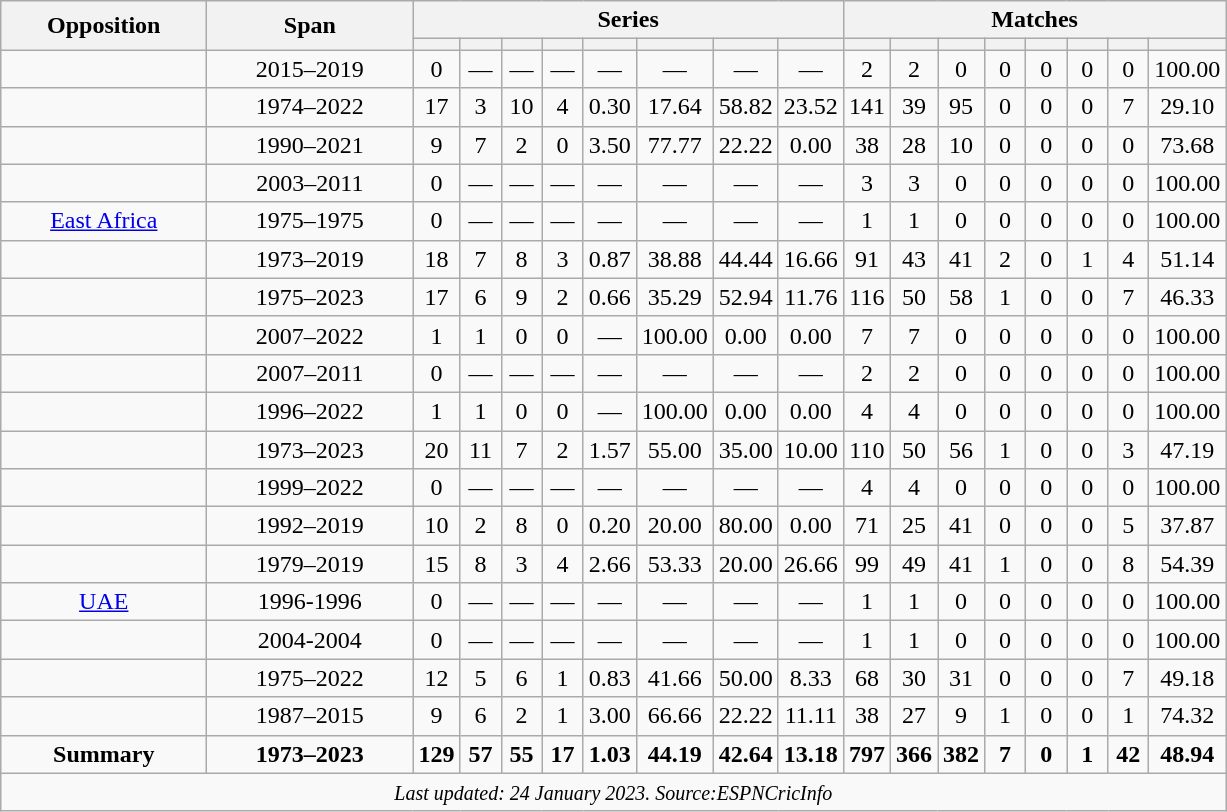<table class="wikitable" style="margin: 1em 1em 1em 1em; text-align: center">
<tr>
<th width="130" rowspan="2">Opposition</th>
<th width="130" rowspan="2">Span</th>
<th colspan="8">Series</th>
<th colspan="8">Matches</th>
</tr>
<tr>
<th width="20"></th>
<th width="20"></th>
<th width="20"></th>
<th width="20"></th>
<th width="20"></th>
<th width="20"></th>
<th width="20"></th>
<th width="20"></th>
<th width="20"></th>
<th width="20"></th>
<th width="20"></th>
<th width="20"></th>
<th width="20"></th>
<th width="20"></th>
<th width="20"></th>
<th width="20"></th>
</tr>
<tr>
<td></td>
<td>2015–2019</td>
<td>0</td>
<td>—</td>
<td>—</td>
<td>—</td>
<td>—</td>
<td>—</td>
<td>—</td>
<td>—</td>
<td>2</td>
<td>2</td>
<td>0</td>
<td>0</td>
<td>0</td>
<td>0</td>
<td>0</td>
<td>100.00</td>
</tr>
<tr>
<td></td>
<td>1974–2022</td>
<td>17</td>
<td>3</td>
<td>10</td>
<td>4</td>
<td>0.30</td>
<td>17.64</td>
<td>58.82</td>
<td>23.52</td>
<td>141</td>
<td>39</td>
<td>95</td>
<td>0</td>
<td>0</td>
<td>0</td>
<td>7</td>
<td>29.10</td>
</tr>
<tr>
<td></td>
<td>1990–2021</td>
<td>9</td>
<td>7</td>
<td>2</td>
<td>0</td>
<td>3.50</td>
<td>77.77</td>
<td>22.22</td>
<td>0.00</td>
<td>38</td>
<td>28</td>
<td>10</td>
<td>0</td>
<td>0</td>
<td>0</td>
<td>0</td>
<td>73.68</td>
</tr>
<tr>
<td></td>
<td>2003–2011</td>
<td>0</td>
<td>—</td>
<td>—</td>
<td>—</td>
<td>—</td>
<td>—</td>
<td>—</td>
<td>—</td>
<td>3</td>
<td>3</td>
<td>0</td>
<td>0</td>
<td>0</td>
<td>0</td>
<td>0</td>
<td>100.00</td>
</tr>
<tr>
<td> <a href='#'>East Africa</a></td>
<td>1975–1975</td>
<td>0</td>
<td>—</td>
<td>—</td>
<td>—</td>
<td>—</td>
<td>—</td>
<td>—</td>
<td>—</td>
<td>1</td>
<td>1</td>
<td>0</td>
<td>0</td>
<td>0</td>
<td>0</td>
<td>0</td>
<td>100.00</td>
</tr>
<tr>
<td></td>
<td>1973–2019</td>
<td>18</td>
<td>7</td>
<td>8</td>
<td>3</td>
<td>0.87</td>
<td>38.88</td>
<td>44.44</td>
<td>16.66</td>
<td>91</td>
<td>43</td>
<td>41</td>
<td>2</td>
<td>0</td>
<td>1</td>
<td>4</td>
<td>51.14</td>
</tr>
<tr>
<td></td>
<td>1975–2023</td>
<td>17</td>
<td>6</td>
<td>9</td>
<td>2</td>
<td>0.66</td>
<td>35.29</td>
<td>52.94</td>
<td>11.76</td>
<td>116</td>
<td>50</td>
<td>58</td>
<td>1</td>
<td>0</td>
<td>0</td>
<td>7</td>
<td>46.33</td>
</tr>
<tr>
<td></td>
<td>2007–2022</td>
<td>1</td>
<td>1</td>
<td>0</td>
<td>0</td>
<td>—</td>
<td>100.00</td>
<td>0.00</td>
<td>0.00</td>
<td>7</td>
<td>7</td>
<td>0</td>
<td>0</td>
<td>0</td>
<td>0</td>
<td>0</td>
<td>100.00</td>
</tr>
<tr>
<td></td>
<td>2007–2011</td>
<td>0</td>
<td>—</td>
<td>—</td>
<td>—</td>
<td>—</td>
<td>—</td>
<td>—</td>
<td>—</td>
<td>2</td>
<td>2</td>
<td>0</td>
<td>0</td>
<td>0</td>
<td>0</td>
<td>0</td>
<td>100.00</td>
</tr>
<tr>
<td></td>
<td>1996–2022</td>
<td>1</td>
<td>1</td>
<td>0</td>
<td>0</td>
<td>—</td>
<td>100.00</td>
<td>0.00</td>
<td>0.00</td>
<td>4</td>
<td>4</td>
<td>0</td>
<td>0</td>
<td>0</td>
<td>0</td>
<td>0</td>
<td>100.00</td>
</tr>
<tr>
<td></td>
<td>1973–2023</td>
<td>20</td>
<td>11</td>
<td>7</td>
<td>2</td>
<td>1.57</td>
<td>55.00</td>
<td>35.00</td>
<td>10.00</td>
<td>110</td>
<td>50</td>
<td>56</td>
<td>1</td>
<td>0</td>
<td>0</td>
<td>3</td>
<td>47.19</td>
</tr>
<tr>
<td></td>
<td>1999–2022</td>
<td>0</td>
<td>—</td>
<td>—</td>
<td>—</td>
<td>—</td>
<td>—</td>
<td>—</td>
<td>—</td>
<td>4</td>
<td>4</td>
<td>0</td>
<td>0</td>
<td>0</td>
<td>0</td>
<td>0</td>
<td>100.00</td>
</tr>
<tr>
<td></td>
<td>1992–2019</td>
<td>10</td>
<td>2</td>
<td>8</td>
<td>0</td>
<td>0.20</td>
<td>20.00</td>
<td>80.00</td>
<td>0.00</td>
<td>71</td>
<td>25</td>
<td>41</td>
<td>0</td>
<td>0</td>
<td>0</td>
<td>5</td>
<td>37.87</td>
</tr>
<tr>
<td></td>
<td>1979–2019</td>
<td>15</td>
<td>8</td>
<td>3</td>
<td>4</td>
<td>2.66</td>
<td>53.33</td>
<td>20.00</td>
<td>26.66</td>
<td>99</td>
<td>49</td>
<td>41</td>
<td>1</td>
<td>0</td>
<td>0</td>
<td>8</td>
<td>54.39</td>
</tr>
<tr>
<td> <a href='#'>UAE</a></td>
<td>1996-1996</td>
<td>0</td>
<td>—</td>
<td>—</td>
<td>—</td>
<td>—</td>
<td>—</td>
<td>—</td>
<td>—</td>
<td>1</td>
<td>1</td>
<td>0</td>
<td>0</td>
<td>0</td>
<td>0</td>
<td>0</td>
<td>100.00</td>
</tr>
<tr>
<td></td>
<td>2004-2004</td>
<td>0</td>
<td>—</td>
<td>—</td>
<td>—</td>
<td>—</td>
<td>—</td>
<td>—</td>
<td>—</td>
<td>1</td>
<td>1</td>
<td>0</td>
<td>0</td>
<td>0</td>
<td>0</td>
<td>0</td>
<td>100.00</td>
</tr>
<tr>
<td></td>
<td>1975–2022</td>
<td>12</td>
<td>5</td>
<td>6</td>
<td>1</td>
<td>0.83</td>
<td>41.66</td>
<td>50.00</td>
<td>8.33</td>
<td>68</td>
<td>30</td>
<td>31</td>
<td>0</td>
<td>0</td>
<td>0</td>
<td>7</td>
<td>49.18</td>
</tr>
<tr>
<td></td>
<td>1987–2015</td>
<td>9</td>
<td>6</td>
<td>2</td>
<td>1</td>
<td>3.00</td>
<td>66.66</td>
<td>22.22</td>
<td>11.11</td>
<td>38</td>
<td>27</td>
<td>9</td>
<td>1</td>
<td>0</td>
<td>0</td>
<td>1</td>
<td>74.32</td>
</tr>
<tr>
<td><strong>Summary</strong></td>
<td><strong>1973–2023</strong></td>
<td><strong>129</strong></td>
<td><strong>57</strong></td>
<td><strong>55</strong></td>
<td><strong>17</strong></td>
<td><strong>1.03</strong></td>
<td><strong>44.19</strong></td>
<td><strong>42.64</strong></td>
<td><strong>13.18</strong></td>
<td><strong>797</strong></td>
<td><strong>366</strong></td>
<td><strong>382</strong></td>
<td><strong>7</strong></td>
<td><strong>0</strong></td>
<td><strong>1</strong></td>
<td><strong>42</strong></td>
<td><strong>48.94</strong></td>
</tr>
<tr>
<td colspan=18><small><em>Last updated: 24 January 2023. Source:ESPNCricInfo</em></small></td>
</tr>
</table>
